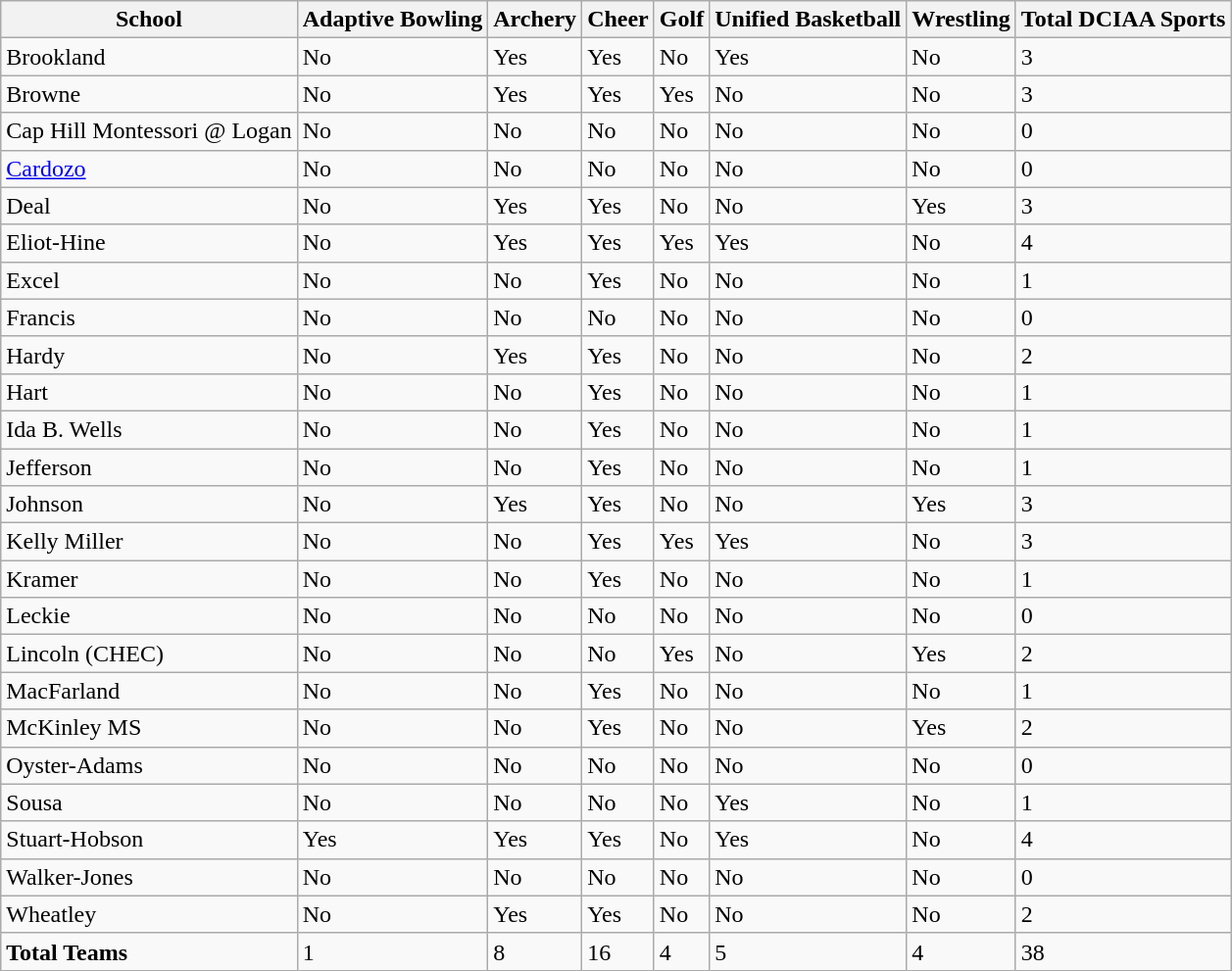<table class="wikitable sortable">
<tr>
<th>School</th>
<th>Adaptive Bowling</th>
<th>Archery</th>
<th>Cheer</th>
<th>Golf</th>
<th>Unified Basketball</th>
<th>Wrestling</th>
<th>Total DCIAA Sports</th>
</tr>
<tr>
<td>Brookland</td>
<td>No</td>
<td>Yes</td>
<td>Yes</td>
<td>No</td>
<td>Yes</td>
<td>No</td>
<td>3</td>
</tr>
<tr>
<td>Browne</td>
<td>No</td>
<td>Yes</td>
<td>Yes</td>
<td>Yes</td>
<td>No</td>
<td>No</td>
<td>3</td>
</tr>
<tr>
<td>Cap Hill Montessori @ Logan</td>
<td>No</td>
<td>No</td>
<td>No</td>
<td>No</td>
<td>No</td>
<td>No</td>
<td>0</td>
</tr>
<tr>
<td><a href='#'>Cardozo</a></td>
<td>No</td>
<td>No</td>
<td>No</td>
<td>No</td>
<td>No</td>
<td>No</td>
<td>0</td>
</tr>
<tr>
<td>Deal</td>
<td>No</td>
<td>Yes</td>
<td>Yes</td>
<td>No</td>
<td>No</td>
<td>Yes</td>
<td>3</td>
</tr>
<tr>
<td>Eliot-Hine</td>
<td>No</td>
<td>Yes</td>
<td>Yes</td>
<td>Yes</td>
<td>Yes</td>
<td>No</td>
<td>4</td>
</tr>
<tr>
<td>Excel</td>
<td>No</td>
<td>No</td>
<td>Yes</td>
<td>No</td>
<td>No</td>
<td>No</td>
<td>1</td>
</tr>
<tr>
<td>Francis</td>
<td>No</td>
<td>No</td>
<td>No</td>
<td>No</td>
<td>No</td>
<td>No</td>
<td>0</td>
</tr>
<tr>
<td>Hardy</td>
<td>No</td>
<td>Yes</td>
<td>Yes</td>
<td>No</td>
<td>No</td>
<td>No</td>
<td>2</td>
</tr>
<tr>
<td>Hart</td>
<td>No</td>
<td>No</td>
<td>Yes</td>
<td>No</td>
<td>No</td>
<td>No</td>
<td>1</td>
</tr>
<tr>
<td>Ida B. Wells</td>
<td>No</td>
<td>No</td>
<td>Yes</td>
<td>No</td>
<td>No</td>
<td>No</td>
<td>1</td>
</tr>
<tr>
<td>Jefferson</td>
<td>No</td>
<td>No</td>
<td>Yes</td>
<td>No</td>
<td>No</td>
<td>No</td>
<td>1</td>
</tr>
<tr>
<td>Johnson</td>
<td>No</td>
<td>Yes</td>
<td>Yes</td>
<td>No</td>
<td>No</td>
<td>Yes</td>
<td>3</td>
</tr>
<tr>
<td>Kelly Miller</td>
<td>No</td>
<td>No</td>
<td>Yes</td>
<td>Yes</td>
<td>Yes</td>
<td>No</td>
<td>3</td>
</tr>
<tr>
<td>Kramer</td>
<td>No</td>
<td>No</td>
<td>Yes</td>
<td>No</td>
<td>No</td>
<td>No</td>
<td>1</td>
</tr>
<tr>
<td>Leckie</td>
<td>No</td>
<td>No</td>
<td>No</td>
<td>No</td>
<td>No</td>
<td>No</td>
<td>0</td>
</tr>
<tr>
<td>Lincoln (CHEC)</td>
<td>No</td>
<td>No</td>
<td>No</td>
<td>Yes</td>
<td>No</td>
<td>Yes</td>
<td>2</td>
</tr>
<tr>
<td>MacFarland</td>
<td>No</td>
<td>No</td>
<td>Yes</td>
<td>No</td>
<td>No</td>
<td>No</td>
<td>1</td>
</tr>
<tr>
<td>McKinley MS</td>
<td>No</td>
<td>No</td>
<td>Yes</td>
<td>No</td>
<td>No</td>
<td>Yes</td>
<td>2</td>
</tr>
<tr>
<td>Oyster-Adams</td>
<td>No</td>
<td>No</td>
<td>No</td>
<td>No</td>
<td>No</td>
<td>No</td>
<td>0</td>
</tr>
<tr>
<td>Sousa</td>
<td>No</td>
<td>No</td>
<td>No</td>
<td>No</td>
<td>Yes</td>
<td>No</td>
<td>1</td>
</tr>
<tr>
<td>Stuart-Hobson</td>
<td>Yes</td>
<td>Yes</td>
<td>Yes</td>
<td>No</td>
<td>Yes</td>
<td>No</td>
<td>4</td>
</tr>
<tr>
<td>Walker-Jones</td>
<td>No</td>
<td>No</td>
<td>No</td>
<td>No</td>
<td>No</td>
<td>No</td>
<td>0</td>
</tr>
<tr>
<td>Wheatley</td>
<td>No</td>
<td>Yes</td>
<td>Yes</td>
<td>No</td>
<td>No</td>
<td>No</td>
<td>2</td>
</tr>
<tr>
<td><strong>Total Teams</strong></td>
<td>1</td>
<td>8</td>
<td>16</td>
<td>4</td>
<td>5</td>
<td>4</td>
<td>38</td>
</tr>
</table>
